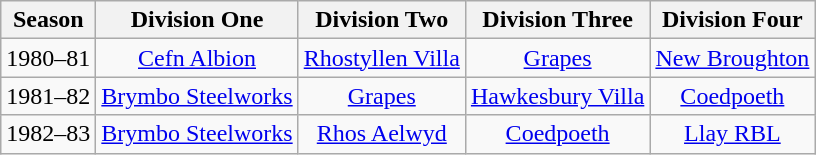<table class="wikitable" style="text-align: center">
<tr>
<th>Season</th>
<th>Division One</th>
<th>Division Two</th>
<th>Division Three</th>
<th>Division Four</th>
</tr>
<tr>
<td>1980–81</td>
<td><a href='#'>Cefn Albion</a></td>
<td><a href='#'>Rhostyllen Villa</a></td>
<td><a href='#'>Grapes</a></td>
<td><a href='#'>New Broughton</a></td>
</tr>
<tr>
<td>1981–82</td>
<td><a href='#'>Brymbo Steelworks</a></td>
<td><a href='#'>Grapes</a></td>
<td><a href='#'>Hawkesbury Villa</a></td>
<td><a href='#'>Coedpoeth</a></td>
</tr>
<tr>
<td>1982–83</td>
<td><a href='#'>Brymbo Steelworks</a></td>
<td><a href='#'>Rhos Aelwyd</a></td>
<td><a href='#'>Coedpoeth</a></td>
<td><a href='#'>Llay RBL</a></td>
</tr>
</table>
